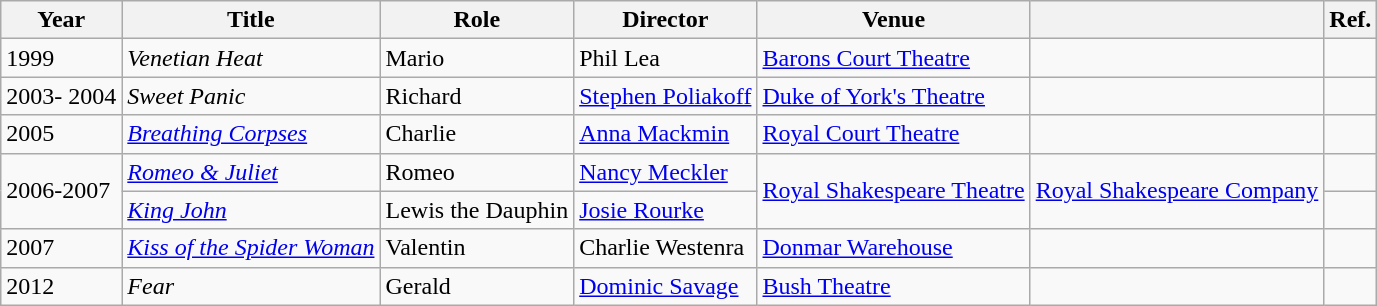<table class="wikitable">
<tr>
<th>Year</th>
<th>Title</th>
<th>Role</th>
<th>Director</th>
<th>Venue</th>
<th></th>
<th>Ref.</th>
</tr>
<tr>
<td>1999</td>
<td><em>Venetian Heat</em></td>
<td>Mario</td>
<td>Phil Lea</td>
<td><a href='#'>Barons Court Theatre</a></td>
<td></td>
<td></td>
</tr>
<tr>
<td>2003- 2004</td>
<td><em>Sweet Panic</em></td>
<td>Richard</td>
<td><a href='#'>Stephen Poliakoff</a></td>
<td><a href='#'>Duke of York's Theatre</a></td>
<td></td>
<td></td>
</tr>
<tr>
<td>2005</td>
<td><em><a href='#'>Breathing Corpses</a></em></td>
<td>Charlie</td>
<td><a href='#'>Anna Mackmin</a></td>
<td><a href='#'>Royal Court Theatre</a></td>
<td></td>
<td></td>
</tr>
<tr>
<td rowspan="2">2006-2007</td>
<td><em><a href='#'>Romeo & Juliet</a></em></td>
<td>Romeo</td>
<td><a href='#'>Nancy Meckler</a></td>
<td rowspan="2"><a href='#'>Royal Shakespeare Theatre</a></td>
<td rowspan="2"><a href='#'>Royal Shakespeare Company</a></td>
<td></td>
</tr>
<tr>
<td><em><a href='#'>King John</a></em></td>
<td>Lewis the Dauphin</td>
<td><a href='#'>Josie Rourke</a></td>
<td></td>
</tr>
<tr>
<td>2007</td>
<td><em><a href='#'>Kiss of the Spider Woman</a></em></td>
<td>Valentin</td>
<td>Charlie Westenra</td>
<td><a href='#'>Donmar Warehouse</a></td>
<td></td>
<td></td>
</tr>
<tr>
<td>2012</td>
<td><em>Fear</em></td>
<td>Gerald</td>
<td><a href='#'>Dominic Savage</a></td>
<td><a href='#'>Bush Theatre</a></td>
<td></td>
<td></td>
</tr>
</table>
